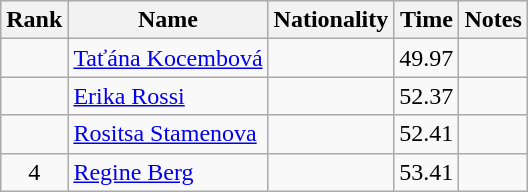<table class="wikitable sortable" style="text-align:center">
<tr>
<th>Rank</th>
<th>Name</th>
<th>Nationality</th>
<th>Time</th>
<th>Notes</th>
</tr>
<tr>
<td></td>
<td align="left"><a href='#'>Taťána Kocembová</a></td>
<td align=left></td>
<td>49.97</td>
<td></td>
</tr>
<tr>
<td></td>
<td align="left"><a href='#'>Erika Rossi</a></td>
<td align=left></td>
<td>52.37</td>
<td></td>
</tr>
<tr>
<td></td>
<td align="left"><a href='#'>Rositsa Stamenova</a></td>
<td align=left></td>
<td>52.41</td>
<td></td>
</tr>
<tr>
<td>4</td>
<td align="left"><a href='#'>Regine Berg</a></td>
<td align=left></td>
<td>53.41</td>
<td></td>
</tr>
</table>
